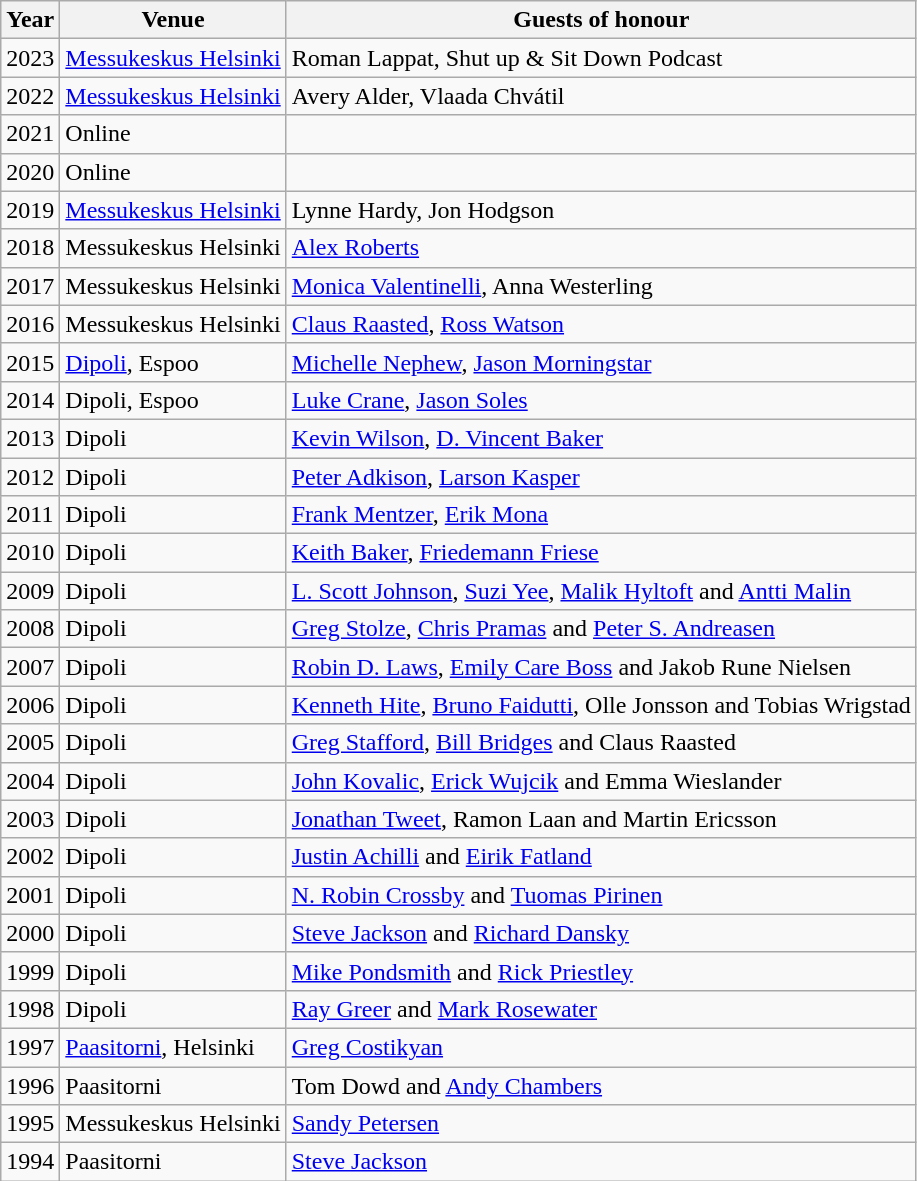<table class="wikitable">
<tr>
<th>Year</th>
<th>Venue</th>
<th>Guests of honour</th>
</tr>
<tr>
<td>2023</td>
<td><a href='#'>Messukeskus Helsinki</a></td>
<td>Roman Lappat, Shut up & Sit Down Podcast</td>
</tr>
<tr>
<td>2022</td>
<td><a href='#'>Messukeskus Helsinki</a></td>
<td>Avery Alder, Vlaada Chvátil</td>
</tr>
<tr>
<td>2021</td>
<td>Online</td>
<td></td>
</tr>
<tr>
<td>2020</td>
<td>Online</td>
<td></td>
</tr>
<tr>
<td>2019</td>
<td><a href='#'>Messukeskus Helsinki</a></td>
<td>Lynne Hardy, Jon Hodgson</td>
</tr>
<tr>
<td>2018</td>
<td>Messukeskus Helsinki</td>
<td><a href='#'>Alex Roberts</a></td>
</tr>
<tr>
<td>2017</td>
<td>Messukeskus Helsinki</td>
<td><a href='#'>Monica Valentinelli</a>, Anna Westerling</td>
</tr>
<tr>
<td>2016</td>
<td>Messukeskus Helsinki</td>
<td><a href='#'>Claus Raasted</a>, <a href='#'>Ross Watson</a></td>
</tr>
<tr>
<td>2015</td>
<td><a href='#'>Dipoli</a>, Espoo</td>
<td><a href='#'>Michelle Nephew</a>, <a href='#'>Jason Morningstar</a></td>
</tr>
<tr>
<td>2014</td>
<td>Dipoli, Espoo</td>
<td><a href='#'>Luke Crane</a>, <a href='#'>Jason Soles</a></td>
</tr>
<tr>
<td>2013</td>
<td>Dipoli</td>
<td><a href='#'>Kevin Wilson</a>, <a href='#'>D. Vincent Baker</a></td>
</tr>
<tr>
<td>2012</td>
<td>Dipoli</td>
<td><a href='#'>Peter Adkison</a>, <a href='#'>Larson Kasper</a></td>
</tr>
<tr>
<td>2011</td>
<td>Dipoli</td>
<td><a href='#'>Frank Mentzer</a>, <a href='#'>Erik Mona</a></td>
</tr>
<tr>
<td>2010</td>
<td>Dipoli</td>
<td><a href='#'>Keith Baker</a>, <a href='#'>Friedemann Friese</a></td>
</tr>
<tr>
<td>2009</td>
<td>Dipoli</td>
<td><a href='#'>L. Scott Johnson</a>, <a href='#'>Suzi Yee</a>, <a href='#'>Malik Hyltoft</a> and <a href='#'>Antti Malin</a></td>
</tr>
<tr>
<td>2008</td>
<td>Dipoli</td>
<td><a href='#'>Greg Stolze</a>, <a href='#'>Chris Pramas</a> and <a href='#'>Peter S. Andreasen</a></td>
</tr>
<tr>
<td>2007</td>
<td>Dipoli</td>
<td><a href='#'>Robin D. Laws</a>, <a href='#'>Emily Care Boss</a> and Jakob Rune Nielsen</td>
</tr>
<tr>
<td>2006</td>
<td>Dipoli</td>
<td><a href='#'>Kenneth Hite</a>, <a href='#'>Bruno Faidutti</a>, Olle Jonsson and Tobias Wrigstad</td>
</tr>
<tr>
<td>2005</td>
<td>Dipoli</td>
<td><a href='#'>Greg Stafford</a>, <a href='#'>Bill Bridges</a> and Claus Raasted</td>
</tr>
<tr>
<td>2004</td>
<td>Dipoli</td>
<td><a href='#'>John Kovalic</a>, <a href='#'>Erick Wujcik</a> and Emma Wieslander</td>
</tr>
<tr>
<td>2003</td>
<td>Dipoli</td>
<td><a href='#'>Jonathan Tweet</a>, Ramon Laan and Martin Ericsson</td>
</tr>
<tr>
<td>2002</td>
<td>Dipoli</td>
<td><a href='#'>Justin Achilli</a> and <a href='#'>Eirik Fatland</a></td>
</tr>
<tr>
<td>2001</td>
<td>Dipoli</td>
<td><a href='#'>N. Robin Crossby</a> and <a href='#'>Tuomas Pirinen</a></td>
</tr>
<tr>
<td>2000</td>
<td>Dipoli</td>
<td><a href='#'>Steve Jackson</a> and <a href='#'>Richard Dansky</a></td>
</tr>
<tr>
<td>1999</td>
<td>Dipoli</td>
<td><a href='#'>Mike Pondsmith</a> and <a href='#'>Rick Priestley</a></td>
</tr>
<tr>
<td>1998</td>
<td>Dipoli</td>
<td><a href='#'>Ray Greer</a> and <a href='#'>Mark Rosewater</a></td>
</tr>
<tr>
<td>1997</td>
<td><a href='#'>Paasitorni</a>, Helsinki</td>
<td><a href='#'>Greg Costikyan</a></td>
</tr>
<tr>
<td>1996</td>
<td>Paasitorni</td>
<td>Tom Dowd and <a href='#'>Andy Chambers</a></td>
</tr>
<tr>
<td>1995</td>
<td>Messukeskus Helsinki</td>
<td><a href='#'>Sandy Petersen</a></td>
</tr>
<tr>
<td>1994</td>
<td>Paasitorni</td>
<td><a href='#'>Steve Jackson</a></td>
</tr>
</table>
